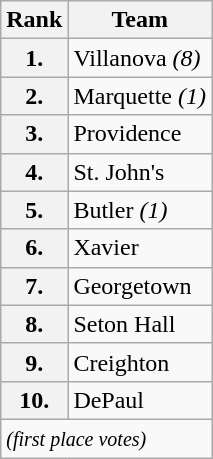<table class=wikitable>
<tr>
<th>Rank</th>
<th>Team</th>
</tr>
<tr>
<th>1.</th>
<td>Villanova <em>(8)</em></td>
</tr>
<tr>
<th>2.</th>
<td>Marquette <em>(1)</em></td>
</tr>
<tr>
<th>3.</th>
<td>Providence</td>
</tr>
<tr>
<th>4.</th>
<td>St. John's</td>
</tr>
<tr>
<th>5.</th>
<td>Butler <em>(1)</em></td>
</tr>
<tr>
<th>6.</th>
<td>Xavier</td>
</tr>
<tr>
<th>7.</th>
<td>Georgetown</td>
</tr>
<tr>
<th>8.</th>
<td>Seton Hall</td>
</tr>
<tr>
<th>9.</th>
<td>Creighton</td>
</tr>
<tr>
<th>10.</th>
<td>DePaul</td>
</tr>
<tr>
<td colspan=3 valign=middle><small><em>(first place votes)</em></small></td>
</tr>
</table>
